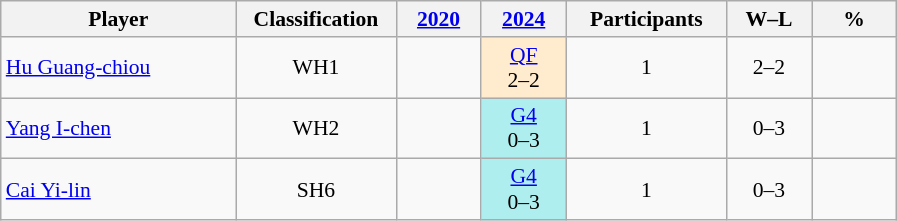<table class="wikitable" style="font-size:90%; text-align:center">
<tr>
<th width="150">Player</th>
<th width="100">Classification</th>
<th width="50"><a href='#'>2020</a><br></th>
<th width="50"><a href='#'>2024</a><br></th>
<th width="100">Participants</th>
<th width="50">W–L</th>
<th width="50">%</th>
</tr>
<tr>
<td align="left"><a href='#'>Hu Guang-chiou</a></td>
<td>WH1</td>
<td></td>
<td bgcolor="#FFEBCD"><a href='#'>QF</a><br>2–2</td>
<td>1</td>
<td>2–2</td>
<td align="right"></td>
</tr>
<tr>
<td align="left"><a href='#'>Yang I-chen</a></td>
<td>WH2</td>
<td></td>
<td bgcolor="#AFEEEE"><a href='#'>G4</a><br>0–3</td>
<td>1</td>
<td>0–3</td>
<td align="right"></td>
</tr>
<tr>
<td align="left"><a href='#'>Cai Yi-lin</a></td>
<td>SH6</td>
<td></td>
<td bgcolor="#AFEEEE"><a href='#'>G4</a><br>0–3</td>
<td>1</td>
<td>0–3</td>
<td align="right"></td>
</tr>
</table>
